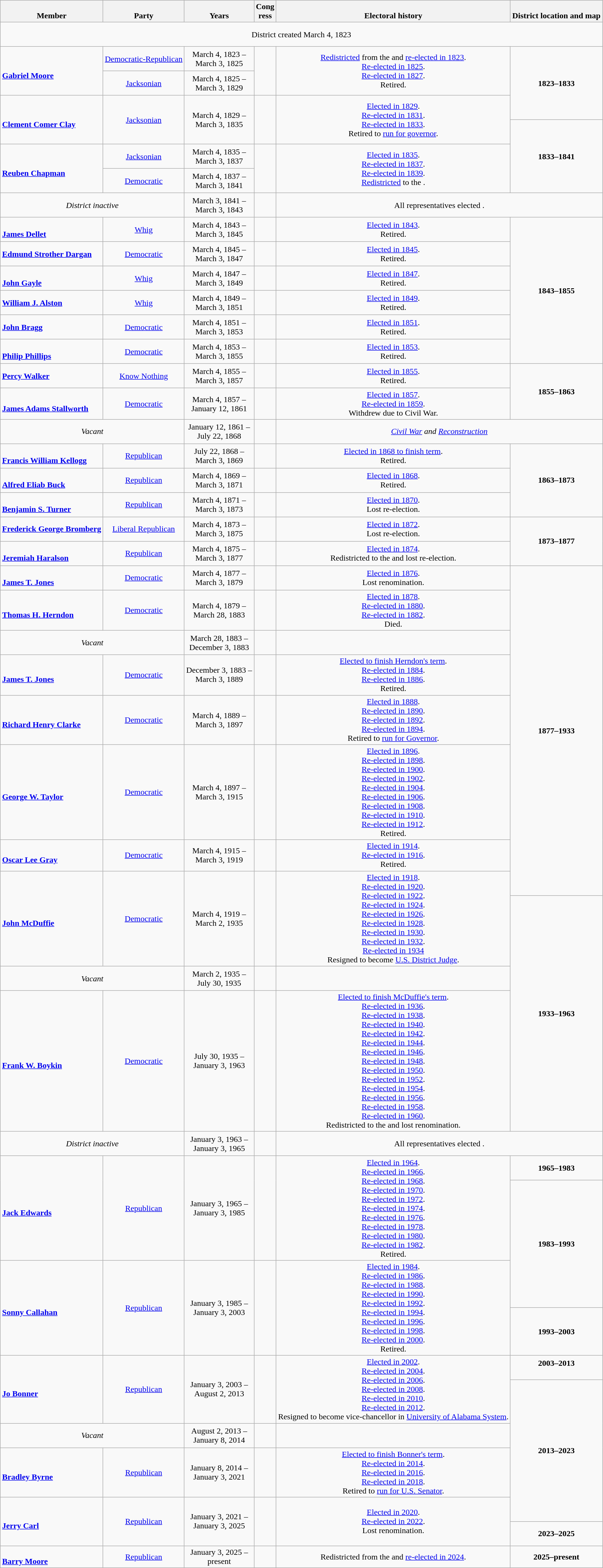<table class=wikitable style=text-align:center>
<tr valign=bottom>
<th>Member</th>
<th>Party</th>
<th>Years</th>
<th>Cong<br>ress</th>
<th>Electoral history</th>
<th>District location and map</th>
</tr>
<tr style="height:3em">
<td colspan=6>District created March 4, 1823</td>
</tr>
<tr style="height:3em">
<td align=left rowspan=2><br><strong><a href='#'>Gabriel Moore</a></strong><br></td>
<td><a href='#'>Democratic-Republican</a></td>
<td nowrap>March 4, 1823 –<br>March 3, 1825</td>
<td rowspan=2></td>
<td rowspan=2><a href='#'>Redistricted</a> from the  and <a href='#'>re-elected in 1823</a>.<br><a href='#'>Re-elected in 1825</a>.<br><a href='#'>Re-elected in 1827</a>.<br>Retired.</td>
<td rowspan=3><strong>1823–1833</strong><br></td>
</tr>
<tr style="height:3em">
<td><a href='#'>Jacksonian</a></td>
<td nowrap>March 4, 1825 –<br>March 3, 1829</td>
</tr>
<tr style="height:3em">
<td rowspan=2 align=left><br><strong><a href='#'>Clement Comer Clay</a></strong><br></td>
<td rowspan=2 ><a href='#'>Jacksonian</a></td>
<td nowrap rowspan=2>March 4, 1829 –<br>March 3, 1835</td>
<td rowspan=2></td>
<td rowspan=2><a href='#'>Elected in 1829</a>.<br><a href='#'>Re-elected in 1831</a>.<br><a href='#'>Re-elected in 1833</a>.<br>Retired to <a href='#'>run for governor</a>.</td>
</tr>
<tr style="height:3em">
<td rowspan=3><strong>1833–1841</strong><br></td>
</tr>
<tr style="height:3em">
<td rowspan=2 align=left><br><strong><a href='#'>Reuben Chapman</a></strong><br></td>
<td><a href='#'>Jacksonian</a></td>
<td nowrap>March 4, 1835 –<br>March 3, 1837</td>
<td rowspan=2></td>
<td rowspan=2><a href='#'>Elected in 1835</a>.<br><a href='#'>Re-elected in 1837</a>.<br><a href='#'>Re-elected in 1839</a>.<br><a href='#'>Redistricted</a> to the .</td>
</tr>
<tr style="height:3em">
<td><a href='#'>Democratic</a></td>
<td nowrap>March 4, 1837 –<br>March 3, 1841</td>
</tr>
<tr style="height:3em">
<td colspan=2><em>District inactive</em></td>
<td nowrap>March 3, 1841 –<br>March 3, 1843</td>
<td></td>
<td colspan=2>All representatives elected .</td>
</tr>
<tr style="height:3em">
<td align=left><br><strong><a href='#'>James Dellet</a></strong><br></td>
<td><a href='#'>Whig</a></td>
<td nowrap>March 4, 1843 –<br>March 3, 1845</td>
<td></td>
<td><a href='#'>Elected in 1843</a>.<br>Retired.</td>
<td rowspan=6><strong>1843–1855</strong><br></td>
</tr>
<tr style="height:3em">
<td align=left><strong><a href='#'>Edmund Strother Dargan</a></strong><br></td>
<td><a href='#'>Democratic</a></td>
<td nowrap>March 4, 1845 –<br>March 3, 1847</td>
<td></td>
<td><a href='#'>Elected in 1845</a>.<br>Retired.</td>
</tr>
<tr style="height:3em">
<td align=left><br><strong><a href='#'>John Gayle</a></strong><br></td>
<td><a href='#'>Whig</a></td>
<td nowrap>March 4, 1847 –<br>March 3, 1849</td>
<td></td>
<td><a href='#'>Elected in 1847</a>.<br>Retired.</td>
</tr>
<tr style="height:3em">
<td align=left><strong><a href='#'>William J. Alston</a></strong><br></td>
<td><a href='#'>Whig</a></td>
<td nowrap>March 4, 1849 –<br>March 3, 1851</td>
<td></td>
<td><a href='#'>Elected in 1849</a>.<br>Retired.</td>
</tr>
<tr style="height:3em">
<td align=left><strong><a href='#'>John Bragg</a></strong><br></td>
<td><a href='#'>Democratic</a></td>
<td nowrap>March 4, 1851 –<br>March 3, 1853</td>
<td></td>
<td><a href='#'>Elected in 1851</a>.<br>Retired.</td>
</tr>
<tr style="height:3em">
<td align=left><br><strong><a href='#'>Philip Phillips</a></strong><br></td>
<td><a href='#'>Democratic</a></td>
<td nowrap>March 4, 1853 –<br>March 3, 1855</td>
<td></td>
<td><a href='#'>Elected in 1853</a>.<br>Retired.</td>
</tr>
<tr style="height:3em">
<td align=left><strong><a href='#'>Percy Walker</a></strong><br></td>
<td><a href='#'>Know Nothing</a></td>
<td nowrap>March 4, 1855 –<br>March 3, 1857</td>
<td></td>
<td><a href='#'>Elected in 1855</a>.<br>Retired.</td>
<td rowspan=2><strong>1855–1863</strong><br></td>
</tr>
<tr style="height:3em">
<td align=left><br><strong><a href='#'>James Adams Stallworth</a></strong><br></td>
<td><a href='#'>Democratic</a></td>
<td nowrap>March 4, 1857 –<br>January 12, 1861</td>
<td></td>
<td><a href='#'>Elected in 1857</a>.<br><a href='#'>Re-elected in 1859</a>.<br>Withdrew due to Civil War.</td>
</tr>
<tr style="height:3em">
<td colspan=2><em>Vacant</em></td>
<td nowrap>January 12, 1861 –<br>July 22, 1868</td>
<td></td>
<td colspan=2><em><a href='#'>Civil War</a> and <a href='#'>Reconstruction</a></em></td>
</tr>
<tr style="height:3em">
<td align=left><br><strong><a href='#'>Francis William Kellogg</a></strong><br></td>
<td><a href='#'>Republican</a></td>
<td nowrap>July 22, 1868 –<br>March 3, 1869</td>
<td></td>
<td><a href='#'>Elected in 1868 to finish term</a>.<br>Retired.</td>
<td rowspan=3><strong>1863–1873</strong><br></td>
</tr>
<tr style="height:3em">
<td align=left><br><strong><a href='#'>Alfred Eliab Buck</a></strong><br></td>
<td><a href='#'>Republican</a></td>
<td nowrap>March 4, 1869 –<br>March 3, 1871</td>
<td></td>
<td><a href='#'>Elected in 1868</a>.<br>Retired.</td>
</tr>
<tr style="height:3em">
<td align=left><br><strong><a href='#'>Benjamin S. Turner</a></strong><br></td>
<td><a href='#'>Republican</a></td>
<td nowrap>March 4, 1871 –<br>March 3, 1873</td>
<td></td>
<td><a href='#'>Elected in 1870</a>.<br>Lost re-election.</td>
</tr>
<tr style="height:3em">
<td align=left><strong><a href='#'>Frederick George Bromberg</a></strong><br></td>
<td><a href='#'>Liberal Republican</a></td>
<td nowrap>March 4, 1873 –<br>March 3, 1875</td>
<td></td>
<td><a href='#'>Elected in 1872</a>.<br>Lost re-election.</td>
<td rowspan=2><strong>1873–1877</strong><br></td>
</tr>
<tr style="height:3em">
<td align=left><br><strong><a href='#'>Jeremiah Haralson</a></strong><br></td>
<td><a href='#'>Republican</a></td>
<td nowrap>March 4, 1875 –<br>March 3, 1877</td>
<td></td>
<td><a href='#'>Elected in 1874</a>.<br>Redistricted to the  and lost re-election.</td>
</tr>
<tr style="height:3em">
<td align=left><br><strong><a href='#'>James T. Jones</a></strong><br></td>
<td><a href='#'>Democratic</a></td>
<td nowrap>March 4, 1877 –<br>March 3, 1879</td>
<td></td>
<td><a href='#'>Elected in 1876</a>.<br>Lost renomination.</td>
<td rowspan=8><strong>1877–1933</strong><br></td>
</tr>
<tr style="height:3em">
<td align=left><br><strong><a href='#'>Thomas H. Herndon</a></strong><br></td>
<td><a href='#'>Democratic</a></td>
<td nowrap>March 4, 1879 –<br>March 28, 1883</td>
<td></td>
<td><a href='#'>Elected in 1878</a>.<br><a href='#'>Re-elected in 1880</a>.<br><a href='#'>Re-elected in 1882</a>.<br>Died.</td>
</tr>
<tr style="height:3em">
<td colspan=2><em>Vacant</em></td>
<td nowrap>March 28, 1883 –<br>December 3, 1883</td>
<td></td>
</tr>
<tr style="height:3em">
<td align=left><br><strong><a href='#'>James T. Jones</a></strong><br></td>
<td><a href='#'>Democratic</a></td>
<td nowrap>December 3, 1883 –<br>March 3, 1889</td>
<td></td>
<td><a href='#'>Elected to finish Herndon's term</a>.<br><a href='#'>Re-elected in 1884</a>.<br><a href='#'>Re-elected in 1886</a>.<br>Retired.</td>
</tr>
<tr style="height:3em">
<td align=left><br><strong><a href='#'>Richard Henry Clarke</a></strong><br></td>
<td><a href='#'>Democratic</a></td>
<td nowrap>March 4, 1889 –<br>March 3, 1897</td>
<td></td>
<td><a href='#'>Elected in 1888</a>.<br><a href='#'>Re-elected in 1890</a>.<br><a href='#'>Re-elected in 1892</a>.<br><a href='#'>Re-elected in 1894</a>.<br>Retired to <a href='#'>run for Governor</a>.</td>
</tr>
<tr style="height:3em">
<td align=left><br><strong><a href='#'>George W. Taylor</a></strong><br></td>
<td><a href='#'>Democratic</a></td>
<td nowrap>March 4, 1897 –<br>March 3, 1915</td>
<td></td>
<td><a href='#'>Elected in 1896</a>.<br><a href='#'>Re-elected in 1898</a>.<br><a href='#'>Re-elected in 1900</a>.<br><a href='#'>Re-elected in 1902</a>.<br><a href='#'>Re-elected in 1904</a>.<br><a href='#'>Re-elected in 1906</a>.<br><a href='#'>Re-elected in 1908</a>.<br><a href='#'>Re-elected in 1910</a>.<br><a href='#'>Re-elected in 1912</a>.<br>Retired.</td>
</tr>
<tr style="height:3em">
<td align=left><br><strong><a href='#'>Oscar Lee Gray</a></strong><br></td>
<td><a href='#'>Democratic</a></td>
<td nowrap>March 4, 1915 –<br>March 3, 1919</td>
<td></td>
<td><a href='#'>Elected in 1914</a>.<br><a href='#'>Re-elected in 1916</a>.<br>Retired.</td>
</tr>
<tr style="height:3em">
<td rowspan=2 align=left><br><strong><a href='#'>John McDuffie</a></strong><br></td>
<td rowspan=2 ><a href='#'>Democratic</a></td>
<td rowspan=2 nowrap>March 4, 1919 –<br>March 2, 1935</td>
<td rowspan=2></td>
<td rowspan=2><a href='#'>Elected in 1918</a>.<br><a href='#'>Re-elected in 1920</a>.<br><a href='#'>Re-elected in 1922</a>.<br><a href='#'>Re-elected in 1924</a>.<br><a href='#'>Re-elected in 1926</a>.<br><a href='#'>Re-elected in 1928</a>.<br><a href='#'>Re-elected in 1930</a>.<br><a href='#'>Re-elected in 1932</a>.<br><a href='#'>Re-elected in 1934</a><br>Resigned to become <a href='#'>U.S. District Judge</a>.</td>
</tr>
<tr style="height:3em">
<td rowspan=3><strong>1933–1963</strong><br></td>
</tr>
<tr style="height:3em">
<td colspan=2><em>Vacant</em></td>
<td nowrap>March 2, 1935 –<br>July 30, 1935</td>
<td></td>
</tr>
<tr style="height:3em">
<td align=left><br><strong><a href='#'>Frank W. Boykin</a></strong><br></td>
<td><a href='#'>Democratic</a></td>
<td nowrap>July 30, 1935 –<br>January 3, 1963</td>
<td></td>
<td><a href='#'>Elected to finish McDuffie's term</a>.<br><a href='#'>Re-elected in 1936</a>.<br><a href='#'>Re-elected in 1938</a>.<br><a href='#'>Re-elected in 1940</a>.<br><a href='#'>Re-elected in 1942</a>.<br><a href='#'>Re-elected in 1944</a>.<br><a href='#'>Re-elected in 1946</a>.<br><a href='#'>Re-elected in 1948</a>.<br><a href='#'>Re-elected in 1950</a>.<br><a href='#'>Re-elected in 1952</a>.<br><a href='#'>Re-elected in 1954</a>.<br><a href='#'>Re-elected in 1956</a>.<br><a href='#'>Re-elected in 1958</a>.<br><a href='#'>Re-elected in 1960</a>.<br>Redistricted to the  and lost renomination.</td>
</tr>
<tr style="height:3em">
<td colspan=2><em>District inactive</em></td>
<td nowrap>January 3, 1963 –<br>January 3, 1965</td>
<td></td>
<td colspan=2>All representatives elected .</td>
</tr>
<tr style="height:3em">
<td rowspan=2 align=left><br><strong><a href='#'>Jack Edwards</a></strong><br></td>
<td rowspan=2 ><a href='#'>Republican</a></td>
<td rowspan=2 nowrap>January 3, 1965 –<br>January 3, 1985</td>
<td rowspan=2></td>
<td rowspan=2><a href='#'>Elected in 1964</a>.<br><a href='#'>Re-elected in 1966</a>.<br><a href='#'>Re-elected in 1968</a>.<br><a href='#'>Re-elected in 1970</a>.<br><a href='#'>Re-elected in 1972</a>.<br><a href='#'>Re-elected in 1974</a>.<br><a href='#'>Re-elected in 1976</a>.<br><a href='#'>Re-elected in 1978</a>.<br><a href='#'>Re-elected in 1980</a>.<br><a href='#'>Re-elected in 1982</a>.<br>Retired.</td>
<td><strong>1965–1983</strong><br></td>
</tr>
<tr style="height:3em">
<td rowspan=2><strong>1983–1993</strong><br></td>
</tr>
<tr style="height:3em">
<td rowspan=2 align=left><br><strong><a href='#'>Sonny Callahan</a></strong><br></td>
<td rowspan=2 ><a href='#'>Republican</a></td>
<td rowspan=2 nowrap>January 3, 1985 –<br>January 3, 2003</td>
<td rowspan=2></td>
<td rowspan=2><a href='#'>Elected in 1984</a>.<br><a href='#'>Re-elected in 1986</a>.<br><a href='#'>Re-elected in 1988</a>.<br><a href='#'>Re-elected in 1990</a>.<br><a href='#'>Re-elected in 1992</a>.<br><a href='#'>Re-elected in 1994</a>.<br><a href='#'>Re-elected in 1996</a>.<br><a href='#'>Re-elected in 1998</a>.<br><a href='#'>Re-elected in 2000</a>.<br>Retired.</td>
</tr>
<tr style="height:3em">
<td><strong>1993–2003</strong><br></td>
</tr>
<tr style="height:3em">
<td rowspan=2 align=left><br><strong><a href='#'>Jo Bonner</a></strong><br></td>
<td rowspan=2 ><a href='#'>Republican</a></td>
<td rowspan=2 nowrap>January 3, 2003 –<br>August 2, 2013</td>
<td rowspan=2></td>
<td rowspan=2><a href='#'>Elected in 2002</a>.<br><a href='#'>Re-elected in 2004</a>.<br><a href='#'>Re-elected in 2006</a>.<br><a href='#'>Re-elected in 2008</a>.<br><a href='#'>Re-elected in 2010</a>.<br><a href='#'>Re-elected in 2012</a>.<br>Resigned to become vice-chancellor in <a href='#'>University of Alabama System</a>.</td>
<td><strong>2003–2013</strong><br><br></td>
</tr>
<tr style="height:3em">
<td rowspan=4><strong>2013–2023</strong><br></td>
</tr>
<tr style="height:3em">
<td colspan=2><em>Vacant</em></td>
<td nowrap>August 2, 2013 –<br>January 8, 2014</td>
<td></td>
</tr>
<tr style="height:3em">
<td align=left><br><strong><a href='#'>Bradley Byrne</a></strong><br></td>
<td><a href='#'>Republican</a></td>
<td nowrap>January 8, 2014 –<br>January 3, 2021</td>
<td></td>
<td><a href='#'>Elected to finish Bonner's term</a>.<br><a href='#'>Re-elected in 2014</a>.<br><a href='#'>Re-elected in 2016</a>.<br><a href='#'>Re-elected in 2018</a>.<br>Retired to <a href='#'>run for U.S. Senator</a>.</td>
</tr>
<tr style="height:3em">
<td rowspan="2" align="left"><br><strong><a href='#'>Jerry Carl</a></strong><br></td>
<td rowspan=2 ><a href='#'>Republican</a></td>
<td rowspan="2" nowrap="">January 3, 2021 –<br>January 3, 2025</td>
<td rowspan="2"></td>
<td rowspan="2"><a href='#'>Elected in 2020</a>.<br><a href='#'>Re-elected in 2022</a>.<br>Lost renomination.</td>
</tr>
<tr style="height:3em">
<td><strong>2023–2025</strong><br></td>
</tr>
<tr>
<td align=left><br><a href='#'><strong>Barry Moore</strong></a><br></td>
<td><a href='#'>Republican</a></td>
<td nowrap>January 3, 2025 –<br>present</td>
<td></td>
<td>Redistricted from the  and <a href='#'>re-elected in 2024</a>.</td>
<td><strong>2025–present</strong><br></td>
</tr>
</table>
